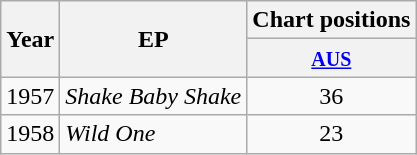<table class="wikitable">
<tr>
<th rowspan="2">Year</th>
<th rowspan="2">EP</th>
<th>Chart positions</th>
</tr>
<tr>
<th><small><a href='#'>AUS</a></small></th>
</tr>
<tr>
<td>1957</td>
<td><em>Shake Baby Shake</em></td>
<td style="text-align:center;">36</td>
</tr>
<tr>
<td>1958</td>
<td><em>Wild One</em></td>
<td style="text-align:center;">23</td>
</tr>
</table>
